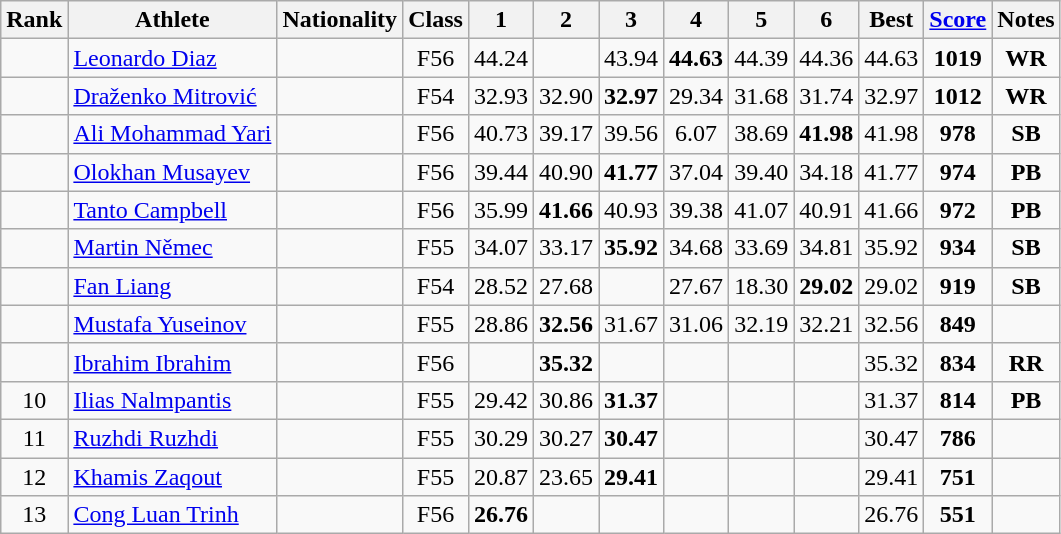<table class="wikitable sortable" style="text-align:center">
<tr>
<th>Rank</th>
<th>Athlete</th>
<th>Nationality</th>
<th>Class</th>
<th width="25">1</th>
<th width="25">2</th>
<th width="25">3</th>
<th width="25">4</th>
<th width="25">5</th>
<th width="25">6</th>
<th>Best</th>
<th><a href='#'>Score</a></th>
<th>Notes</th>
</tr>
<tr>
<td></td>
<td style="text-align:left;"><a href='#'>Leonardo Diaz</a></td>
<td style="text-align:left;"></td>
<td>F56</td>
<td>44.24</td>
<td></td>
<td>43.94</td>
<td><strong>44.63</strong></td>
<td>44.39</td>
<td>44.36</td>
<td>44.63</td>
<td><strong>1019</strong></td>
<td><strong>WR</strong></td>
</tr>
<tr>
<td></td>
<td style="text-align:left;"><a href='#'>Draženko Mitrović</a></td>
<td style="text-align:left;"></td>
<td>F54</td>
<td>32.93</td>
<td>32.90</td>
<td><strong>32.97</strong></td>
<td>29.34</td>
<td>31.68</td>
<td>31.74</td>
<td>32.97</td>
<td><strong>1012</strong></td>
<td><strong>WR</strong></td>
</tr>
<tr>
<td></td>
<td style="text-align:left;"><a href='#'>Ali Mohammad Yari</a></td>
<td style="text-align:left;"></td>
<td>F56</td>
<td>40.73</td>
<td>39.17</td>
<td>39.56</td>
<td>6.07</td>
<td>38.69</td>
<td><strong>41.98</strong></td>
<td>41.98</td>
<td><strong>978</strong></td>
<td><strong>SB</strong></td>
</tr>
<tr>
<td></td>
<td style="text-align:left;"><a href='#'>Olokhan Musayev</a></td>
<td style="text-align:left;"></td>
<td>F56</td>
<td>39.44</td>
<td>40.90</td>
<td><strong>41.77</strong></td>
<td>37.04</td>
<td>39.40</td>
<td>34.18</td>
<td>41.77</td>
<td><strong>974</strong></td>
<td><strong>PB</strong></td>
</tr>
<tr>
<td></td>
<td style="text-align:left;"><a href='#'>Tanto Campbell</a></td>
<td style="text-align:left;"></td>
<td>F56</td>
<td>35.99</td>
<td><strong>41.66</strong></td>
<td>40.93</td>
<td>39.38</td>
<td>41.07</td>
<td>40.91</td>
<td>41.66</td>
<td><strong>972</strong></td>
<td><strong>PB</strong></td>
</tr>
<tr>
<td></td>
<td style="text-align:left;"><a href='#'>Martin Němec</a></td>
<td style="text-align:left;"></td>
<td>F55</td>
<td>34.07</td>
<td>33.17</td>
<td><strong>35.92</strong></td>
<td>34.68</td>
<td>33.69</td>
<td>34.81</td>
<td>35.92</td>
<td><strong>934</strong></td>
<td><strong>SB</strong></td>
</tr>
<tr>
<td></td>
<td style="text-align:left;"><a href='#'>Fan Liang</a></td>
<td style="text-align:left;"></td>
<td>F54</td>
<td>28.52</td>
<td>27.68</td>
<td></td>
<td>27.67</td>
<td>18.30</td>
<td><strong>29.02</strong></td>
<td>29.02</td>
<td><strong>919</strong></td>
<td><strong>SB</strong></td>
</tr>
<tr>
<td></td>
<td style="text-align:left;"><a href='#'>Mustafa Yuseinov</a></td>
<td style="text-align:left;"></td>
<td>F55</td>
<td>28.86</td>
<td><strong>32.56</strong></td>
<td>31.67</td>
<td>31.06</td>
<td>32.19</td>
<td>32.21</td>
<td>32.56</td>
<td><strong>849</strong></td>
<td></td>
</tr>
<tr>
<td></td>
<td style="text-align:left;"><a href='#'>Ibrahim Ibrahim</a></td>
<td style="text-align:left;"></td>
<td>F56</td>
<td></td>
<td><strong>35.32</strong></td>
<td></td>
<td></td>
<td></td>
<td></td>
<td>35.32</td>
<td><strong>834</strong></td>
<td><strong>RR</strong></td>
</tr>
<tr>
<td>10</td>
<td style="text-align:left;"><a href='#'>Ilias Nalmpantis</a></td>
<td style="text-align:left;"></td>
<td>F55</td>
<td>29.42</td>
<td>30.86</td>
<td><strong>31.37</strong></td>
<td></td>
<td></td>
<td></td>
<td>31.37</td>
<td><strong>814</strong></td>
<td><strong>PB</strong></td>
</tr>
<tr>
<td>11</td>
<td style="text-align:left;"><a href='#'>Ruzhdi Ruzhdi</a></td>
<td style="text-align:left;"></td>
<td>F55</td>
<td>30.29</td>
<td>30.27</td>
<td><strong>30.47</strong></td>
<td></td>
<td></td>
<td></td>
<td>30.47</td>
<td><strong>786</strong></td>
<td></td>
</tr>
<tr>
<td>12</td>
<td style="text-align:left;"><a href='#'>Khamis Zaqout</a></td>
<td style="text-align:left;"></td>
<td>F55</td>
<td>20.87</td>
<td>23.65</td>
<td><strong>29.41</strong></td>
<td></td>
<td></td>
<td></td>
<td>29.41</td>
<td><strong>751</strong></td>
<td></td>
</tr>
<tr>
<td>13</td>
<td style="text-align:left;"><a href='#'>Cong Luan Trinh</a></td>
<td style="text-align:left;"></td>
<td>F56</td>
<td><strong>26.76</strong></td>
<td></td>
<td></td>
<td></td>
<td></td>
<td></td>
<td>26.76</td>
<td><strong>551</strong></td>
<td></td>
</tr>
</table>
